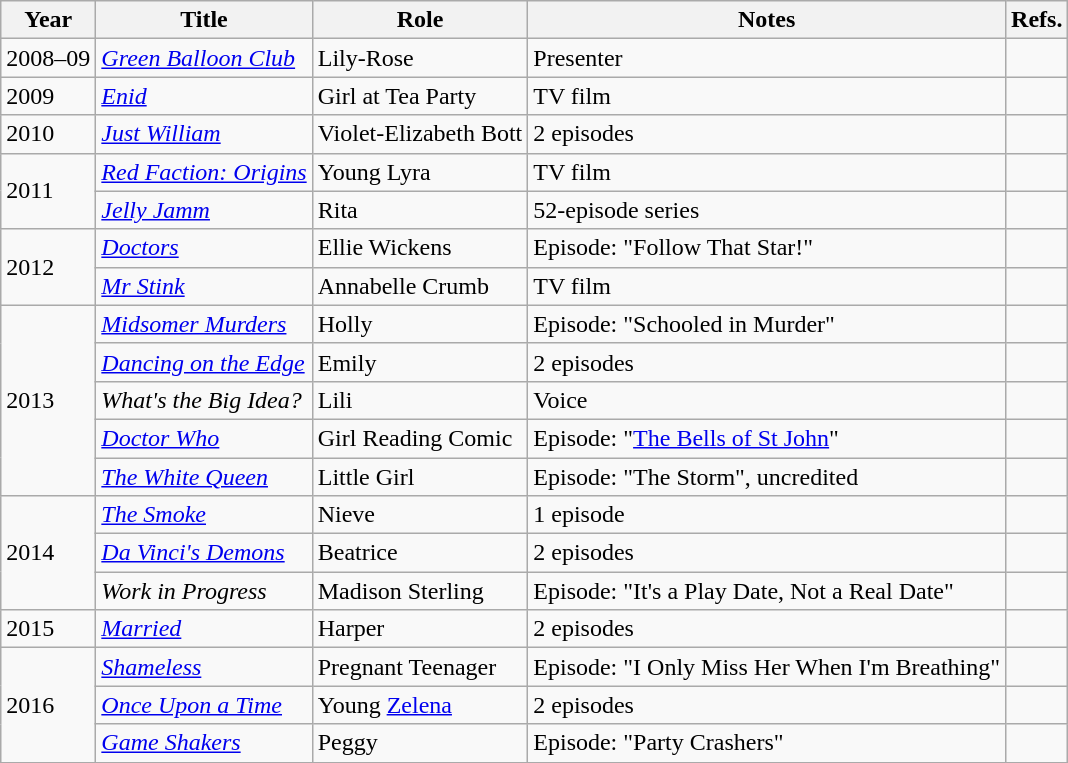<table class="wikitable">
<tr>
<th>Year</th>
<th>Title</th>
<th>Role</th>
<th>Notes</th>
<th>Refs.</th>
</tr>
<tr>
<td>2008–09</td>
<td><em><a href='#'>Green Balloon Club</a></em></td>
<td>Lily-Rose</td>
<td>Presenter</td>
<td></td>
</tr>
<tr>
<td>2009</td>
<td><em><a href='#'>Enid</a></em></td>
<td>Girl at Tea Party</td>
<td>TV film</td>
<td></td>
</tr>
<tr>
<td>2010</td>
<td><em><a href='#'>Just William</a></em></td>
<td>Violet-Elizabeth Bott</td>
<td>2 episodes</td>
<td></td>
</tr>
<tr>
<td rowspan=2>2011</td>
<td><em><a href='#'>Red Faction: Origins</a></em></td>
<td>Young Lyra</td>
<td>TV film</td>
<td></td>
</tr>
<tr>
<td><em><a href='#'>Jelly Jamm</a></em></td>
<td>Rita</td>
<td>52-episode series</td>
<td></td>
</tr>
<tr>
<td rowspan=2>2012</td>
<td><em><a href='#'>Doctors</a></em></td>
<td>Ellie Wickens</td>
<td>Episode: "Follow That Star!"</td>
<td></td>
</tr>
<tr>
<td><em><a href='#'>Mr Stink</a></em></td>
<td>Annabelle Crumb</td>
<td>TV film</td>
<td></td>
</tr>
<tr>
<td rowspan=5>2013</td>
<td><em><a href='#'>Midsomer Murders</a></em></td>
<td>Holly</td>
<td>Episode: "Schooled in Murder"</td>
<td></td>
</tr>
<tr>
<td><em><a href='#'>Dancing on the Edge</a></em></td>
<td>Emily</td>
<td>2 episodes</td>
<td></td>
</tr>
<tr>
<td><em>What's the Big Idea?</em></td>
<td>Lili</td>
<td>Voice</td>
<td></td>
</tr>
<tr>
<td><em><a href='#'>Doctor Who</a></em></td>
<td>Girl Reading Comic</td>
<td>Episode: "<a href='#'>The Bells of St John</a>"</td>
<td></td>
</tr>
<tr>
<td><em><a href='#'>The White Queen</a></em></td>
<td>Little Girl</td>
<td>Episode: "The Storm", uncredited</td>
<td></td>
</tr>
<tr>
<td rowspan=3>2014</td>
<td><em><a href='#'>The Smoke</a></em></td>
<td>Nieve</td>
<td>1 episode</td>
<td></td>
</tr>
<tr>
<td><em><a href='#'>Da Vinci's Demons</a></em></td>
<td>Beatrice</td>
<td>2 episodes</td>
<td></td>
</tr>
<tr>
<td><em>Work in Progress</em></td>
<td>Madison Sterling</td>
<td>Episode: "It's a Play Date, Not a Real Date"</td>
<td></td>
</tr>
<tr>
<td>2015</td>
<td><em><a href='#'>Married</a></em></td>
<td>Harper</td>
<td>2 episodes</td>
<td></td>
</tr>
<tr>
<td rowspan=3>2016</td>
<td><em><a href='#'>Shameless</a></em></td>
<td>Pregnant Teenager</td>
<td>Episode: "I Only Miss Her When I'm Breathing"</td>
<td></td>
</tr>
<tr>
<td><em><a href='#'>Once Upon a Time</a></em></td>
<td>Young <a href='#'>Zelena</a></td>
<td>2 episodes</td>
<td></td>
</tr>
<tr>
<td><em><a href='#'>Game Shakers</a></em></td>
<td>Peggy</td>
<td>Episode: "Party Crashers"</td>
<td></td>
</tr>
<tr>
</tr>
</table>
